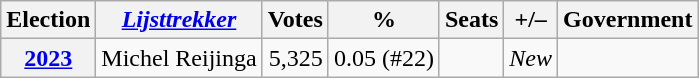<table class="wikitable" style="text-align: right;">
<tr>
<th>Election</th>
<th><em><a href='#'>Lijsttrekker</a></em></th>
<th>Votes</th>
<th>%</th>
<th>Seats</th>
<th>+/–</th>
<th>Government</th>
</tr>
<tr>
<th><a href='#'>2023</a></th>
<td>Michel Reijinga</td>
<td>5,325</td>
<td>0.05 (#22)</td>
<td></td>
<td><em>New</em></td>
<td></td>
</tr>
</table>
